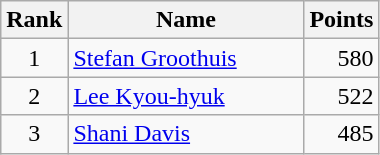<table class="wikitable" border="1">
<tr>
<th width=30>Rank</th>
<th width=150>Name</th>
<th width=25>Points</th>
</tr>
<tr>
<td align=center>1</td>
<td> <a href='#'>Stefan Groothuis</a></td>
<td align=right>580</td>
</tr>
<tr>
<td align=center>2</td>
<td> <a href='#'>Lee Kyou-hyuk</a></td>
<td align=right>522</td>
</tr>
<tr>
<td align=center>3</td>
<td> <a href='#'>Shani Davis</a></td>
<td align=right>485</td>
</tr>
</table>
